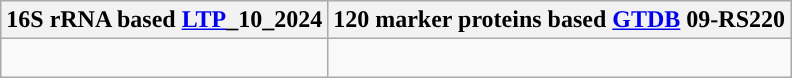<table class="wikitable">
<tr>
<th colspan=1>16S rRNA based <a href='#'>LTP</a>_10_2024</th>
<th colspan=1>120 marker proteins based <a href='#'>GTDB</a> 09-RS220</th>
</tr>
<tr>
<td style="vertical-align:top"><br></td>
<td><br></td>
</tr>
</table>
